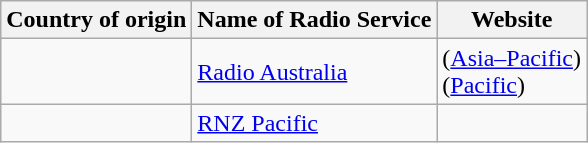<table class="wikitable">
<tr>
<th>Country of origin</th>
<th>Name of Radio Service</th>
<th>Website</th>
</tr>
<tr>
<td></td>
<td><a href='#'>Radio Australia</a></td>
<td> (<a href='#'>Asia–Pacific</a>)<br> (<a href='#'>Pacific</a>)</td>
</tr>
<tr>
<td></td>
<td><a href='#'>RNZ Pacific</a></td>
<td></td>
</tr>
</table>
